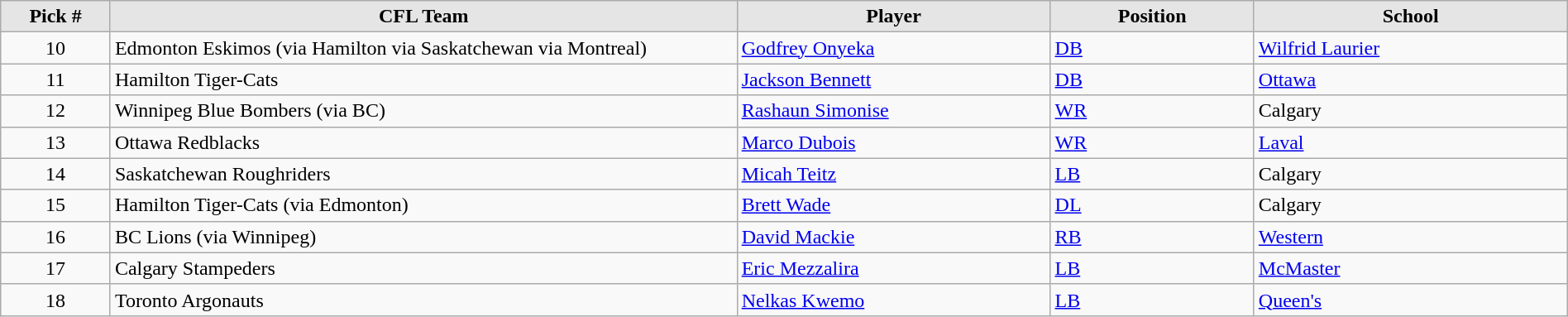<table class="wikitable" style="width: 100%">
<tr>
<th style="background:#E5E5E5;" width=7%>Pick #</th>
<th width=40% style="background:#E5E5E5;">CFL Team</th>
<th width=20% style="background:#E5E5E5;">Player</th>
<th width=13% style="background:#E5E5E5;">Position</th>
<th width=20% style="background:#E5E5E5;">School</th>
</tr>
<tr>
<td align=center>10</td>
<td>Edmonton Eskimos (via Hamilton via Saskatchewan via Montreal)</td>
<td><a href='#'>Godfrey Onyeka</a></td>
<td><a href='#'>DB</a></td>
<td><a href='#'>Wilfrid Laurier</a></td>
</tr>
<tr>
<td align=center>11</td>
<td>Hamilton Tiger-Cats</td>
<td><a href='#'>Jackson Bennett</a></td>
<td><a href='#'>DB</a></td>
<td><a href='#'>Ottawa</a></td>
</tr>
<tr>
<td align=center>12</td>
<td>Winnipeg Blue Bombers (via BC)</td>
<td><a href='#'>Rashaun Simonise</a></td>
<td><a href='#'>WR</a></td>
<td>Calgary</td>
</tr>
<tr>
<td align=center>13</td>
<td>Ottawa Redblacks</td>
<td><a href='#'>Marco Dubois</a></td>
<td><a href='#'>WR</a></td>
<td><a href='#'>Laval</a></td>
</tr>
<tr>
<td align=center>14</td>
<td>Saskatchewan Roughriders</td>
<td><a href='#'>Micah Teitz</a></td>
<td><a href='#'>LB</a></td>
<td>Calgary</td>
</tr>
<tr>
<td align=center>15</td>
<td>Hamilton Tiger-Cats (via Edmonton)</td>
<td><a href='#'>Brett Wade</a></td>
<td><a href='#'>DL</a></td>
<td>Calgary</td>
</tr>
<tr>
<td align=center>16</td>
<td>BC Lions (via Winnipeg)</td>
<td><a href='#'>David Mackie</a></td>
<td><a href='#'>RB</a></td>
<td><a href='#'>Western</a></td>
</tr>
<tr>
<td align=center>17</td>
<td>Calgary Stampeders</td>
<td><a href='#'>Eric Mezzalira</a></td>
<td><a href='#'>LB</a></td>
<td><a href='#'>McMaster</a></td>
</tr>
<tr>
<td align=center>18</td>
<td>Toronto Argonauts</td>
<td><a href='#'>Nelkas Kwemo</a></td>
<td><a href='#'>LB</a></td>
<td><a href='#'>Queen's</a></td>
</tr>
</table>
